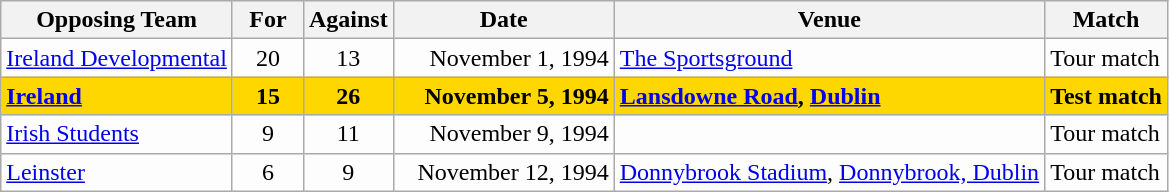<table class="wikitable">
<tr>
<th>Opposing Team</th>
<th>For</th>
<th>Against</th>
<th>Date</th>
<th>Venue</th>
<th>Match</th>
</tr>
<tr bgcolor=#fdfdfd>
<td><a href='#'>Ireland Developmental</a></td>
<td align=center width=40>20</td>
<td align=center width=40>13</td>
<td width=140 align=right>November 1, 1994</td>
<td><a href='#'>The Sportsground</a></td>
<td>Tour match</td>
</tr>
<tr bgcolor=gold>
<td><strong><a href='#'>Ireland</a></strong></td>
<td align=center width=40><strong>15</strong></td>
<td align=center width=40><strong>26</strong></td>
<td width=140 align=right><strong>November 5, 1994</strong></td>
<td><strong><a href='#'>Lansdowne Road</a>, <a href='#'>Dublin</a></strong></td>
<td><strong>Test match</strong></td>
</tr>
<tr bgcolor=#fdfdfd>
<td><a href='#'>Irish Students</a></td>
<td align=center width=40>9</td>
<td align=center width=40>11</td>
<td width=140 align=right>November 9, 1994</td>
<td></td>
<td>Tour match</td>
</tr>
<tr bgcolor=#fdfdfd>
<td><a href='#'>Leinster</a></td>
<td align=center width=40>6</td>
<td align=center width=40>9</td>
<td width=140 align=right>November 12, 1994</td>
<td><a href='#'>Donnybrook Stadium</a>, <a href='#'>Donnybrook, Dublin</a></td>
<td>Tour match</td>
</tr>
</table>
